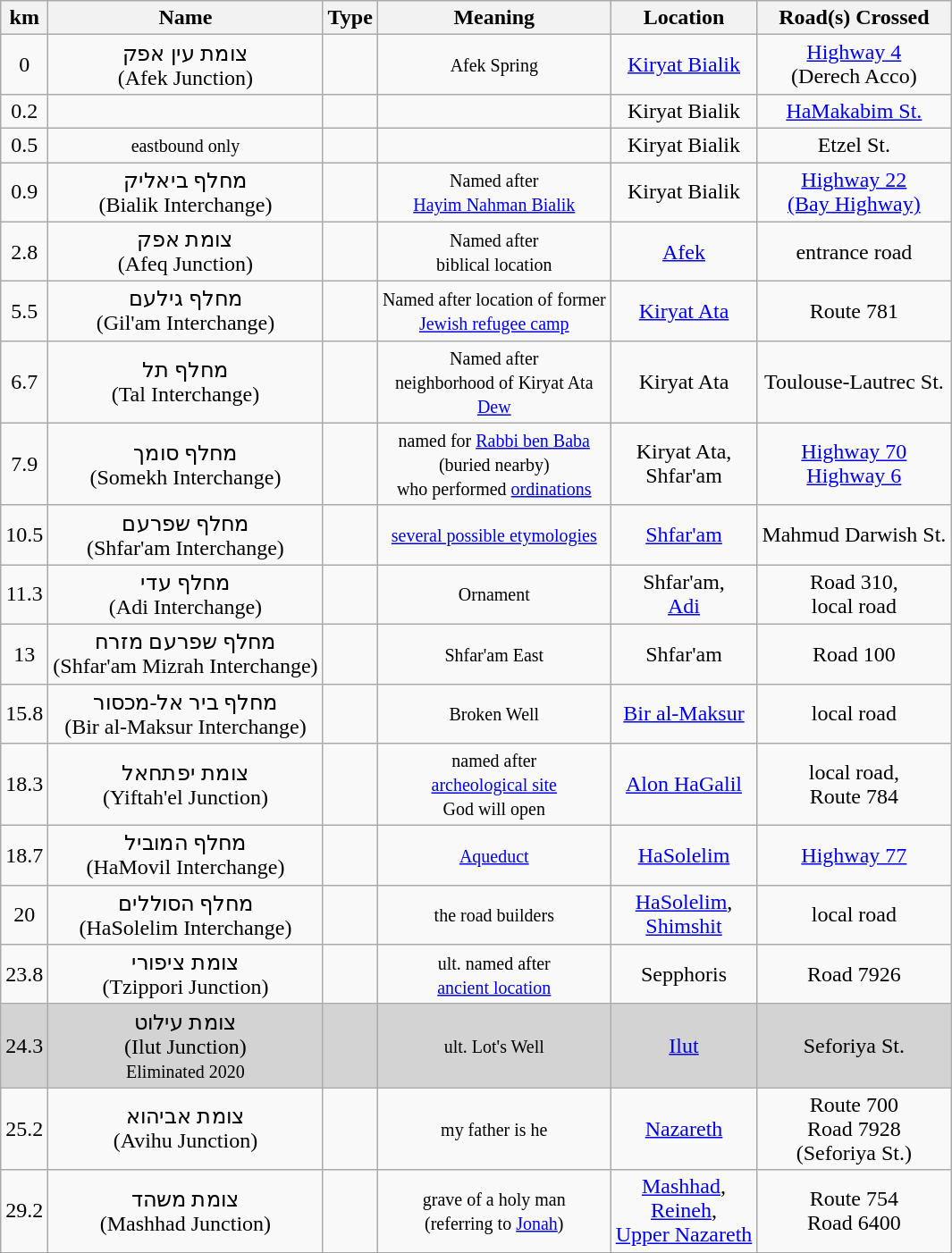<table class="wikitable">
<tr>
<th>km</th>
<th>Name</th>
<th>Type</th>
<th>Meaning</th>
<th>Location</th>
<th>Road(s) Crossed</th>
</tr>
<tr>
<td align="center">0</td>
<td align="center">צומת עין אפק<br>(Afek Junction)</td>
<td align="center"></td>
<td align="center"><small>Afek Spring</small></td>
<td align="center"><a href='#'>Kiryat Bialik</a></td>
<td align="center"> <a href='#'>Highway 4</a><br>(Derech Acco)</td>
</tr>
<tr>
<td align="center">0.2</td>
<td align="center"></td>
<td align="center"></td>
<td align="center"></td>
<td align="center">Kiryat Bialik</td>
<td align="center"><a href='#'>HaMakabim St.</a></td>
</tr>
<tr>
<td align="center">0.5</td>
<td align="center"><small>eastbound only</small></td>
<td align="center"></td>
<td align="center"></td>
<td align="center">Kiryat Bialik</td>
<td align="center">Etzel St.</td>
</tr>
<tr>
<td align="center">0.9</td>
<td align="center">מחלף ביאליק<br>(Bialik Interchange)</td>
<td align="center"></td>
<td align="center"><small>Named after<br><a href='#'>Hayim Nahman Bialik</a></small></td>
<td align="center">Kiryat Bialik</td>
<td align="center"> <a href='#'>Highway 22<br>(Bay Highway)</a></td>
</tr>
<tr>
<td align="center">2.8</td>
<td align="center">צומת אפק<br>(Afeq Junction)</td>
<td align="center"></td>
<td align="center"><small>Named after<br>biblical location</small></td>
<td align="center"><a href='#'>Afek</a></td>
<td align="center">entrance road</td>
</tr>
<tr>
<td align="center">5.5</td>
<td align="center">מחלף גילעם<br>(Gil'am Interchange)</td>
<td align="center"></td>
<td align="center"><small>Named after location of former<br><a href='#'>Jewish refugee camp</a></small></td>
<td align="center"><a href='#'>Kiryat Ata</a></td>
<td align="center"> Route 781</td>
</tr>
<tr>
<td align="center">6.7</td>
<td align="center">מחלף תל<br>(Tal Interchange)</td>
<td align="center"></td>
<td align="center"><small>Named after<br>neighborhood of Kiryat Ata<br><a href='#'>Dew</a></small></td>
<td align="center">Kiryat Ata</td>
<td align="center">Toulouse-Lautrec St.</td>
</tr>
<tr>
<td align="center">7.9</td>
<td align="center">מחלף סומך<br>(Somekh Interchange)</td>
<td align="center"></td>
<td align="center"><small>named for <a href='#'>Rabbi ben Baba</a><br>(buried nearby)<br>who performed <a href='#'>ordinations</a></small></td>
<td align="center">Kiryat Ata,<br>Shfar'am</td>
<td align="center"> <a href='#'>Highway 70</a><br> <a href='#'>Highway 6</a></td>
</tr>
<tr>
<td align="center">10.5</td>
<td align="center">מחלף שפרעם<br>(Shfar'am Interchange)</td>
<td align="center"></td>
<td align="center"><small><a href='#'>several possible etymologies</a></small></td>
<td align="center"><a href='#'>Shfar'am</a></td>
<td align="center">Mahmud Darwish St.</td>
</tr>
<tr>
<td align="center">11.3</td>
<td align="center">מחלף עדי<br>(Adi Interchange)</td>
<td align="center"></td>
<td align="center"><small>Ornament</small></td>
<td align="center">Shfar'am,<br><a href='#'>Adi</a></td>
<td align="center">Road 310,<br>local road</td>
</tr>
<tr>
<td align="center">13</td>
<td align="center">מחלף שפרעם מזרח<br>(Shfar'am Mizrah Interchange)</td>
<td align="center"></td>
<td align="center"><small>Shfar'am East</small></td>
<td align="center">Shfar'am</td>
<td align="center">Road 100</td>
</tr>
<tr>
<td align="center">15.8</td>
<td align="center">מחלף ביר אל-מכסור<br>(Bir al-Maksur Interchange)</td>
<td align="center"></td>
<td align="center"><small>Broken Well</small></td>
<td align="center"><a href='#'>Bir al-Maksur</a></td>
<td align="center">local road</td>
</tr>
<tr>
<td align="center">18.3</td>
<td align="center">צומת יפתחאל<br>(Yiftah'el Junction)</td>
<td align="center"></td>
<td align="center"><small>named after<br><a href='#'>archeological site</a><br>God will open</small></td>
<td align="center"><a href='#'>Alon HaGalil</a></td>
<td align="center">local road,<br> Route 784</td>
</tr>
<tr>
<td align="center">18.7</td>
<td align="center">מחלף המוביל<br>(HaMovil Interchange)</td>
<td align="center"></td>
<td align="center"><small><a href='#'>Aqueduct</a></small></td>
<td align="center"><a href='#'>HaSolelim</a></td>
<td align="center"> <a href='#'>Highway 77</a></td>
</tr>
<tr>
<td align="center">20</td>
<td align="center">מחלף הסוללים<br>(HaSolelim Interchange)</td>
<td align="center"></td>
<td align="center"><small>the road builders</small></td>
<td align="center"><a href='#'>HaSolelim</a>,<br><a href='#'>Shimshit</a></td>
<td align="center">local road</td>
</tr>
<tr>
<td align="center">23.8</td>
<td align="center">צומת ציפורי<br>(Tzippori Junction)</td>
<td align="center"></td>
<td align="center"><small>ult. named after<br><a href='#'>ancient location</a></small></td>
<td align="center">Sepphoris</td>
<td align="center"> Road 7926</td>
</tr>
<tr>
<td style="text-align:center; background:#d3d3d3;">24.3</td>
<td style="text-align:center; background:#d3d3d3;">צומת עילוט<br>(Ilut Junction)<br><small>Eliminated 2020</small></td>
<td style="text-align:center; background:#d3d3d3;"></td>
<td style="text-align:center; background:#d3d3d3;"><small>ult. Lot's Well</small></td>
<td style="text-align:center; background:#d3d3d3;"><a href='#'>Ilut</a></td>
<td style="text-align:center; background:#d3d3d3;">Seforiya St.</td>
</tr>
<tr>
<td align="center">25.2</td>
<td align="center">צומת אביהוא<br>(Avihu Junction)</td>
<td align="center"></td>
<td align="center"><small>my father is he</small></td>
<td align="center"><a href='#'>Nazareth</a></td>
<td align="center"> Route 700<br> Road 7928<br>(Seforiya St.)</td>
</tr>
<tr>
<td align="center">29.2</td>
<td align="center">צומת משהד<br>(Mashhad Junction)</td>
<td align="center"></td>
<td align="center"><small>grave of a holy man<br>(referring to <a href='#'>Jonah</a>)</small></td>
<td align="center"><a href='#'>Mashhad</a>,<br><a href='#'>Reineh</a>,<br><a href='#'>Upper Nazareth</a></td>
<td align="center"> Route 754<br> Road 6400</td>
</tr>
</table>
